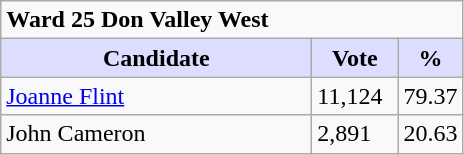<table class="wikitable plainrowheaders">
<tr>
<td colspan="3"><strong>Ward 25 Don Valley West</strong></td>
</tr>
<tr>
<th style="background:#ddf; width:200px;">Candidate</th>
<th style="background:#ddf; width:50px;">Vote</th>
<th style="background:#ddf; width:30px;">%</th>
</tr>
<tr>
<td><a href='#'>Joanne Flint</a></td>
<td>11,124</td>
<td>79.37</td>
</tr>
<tr>
<td>John Cameron</td>
<td>2,891</td>
<td>20.63</td>
</tr>
</table>
